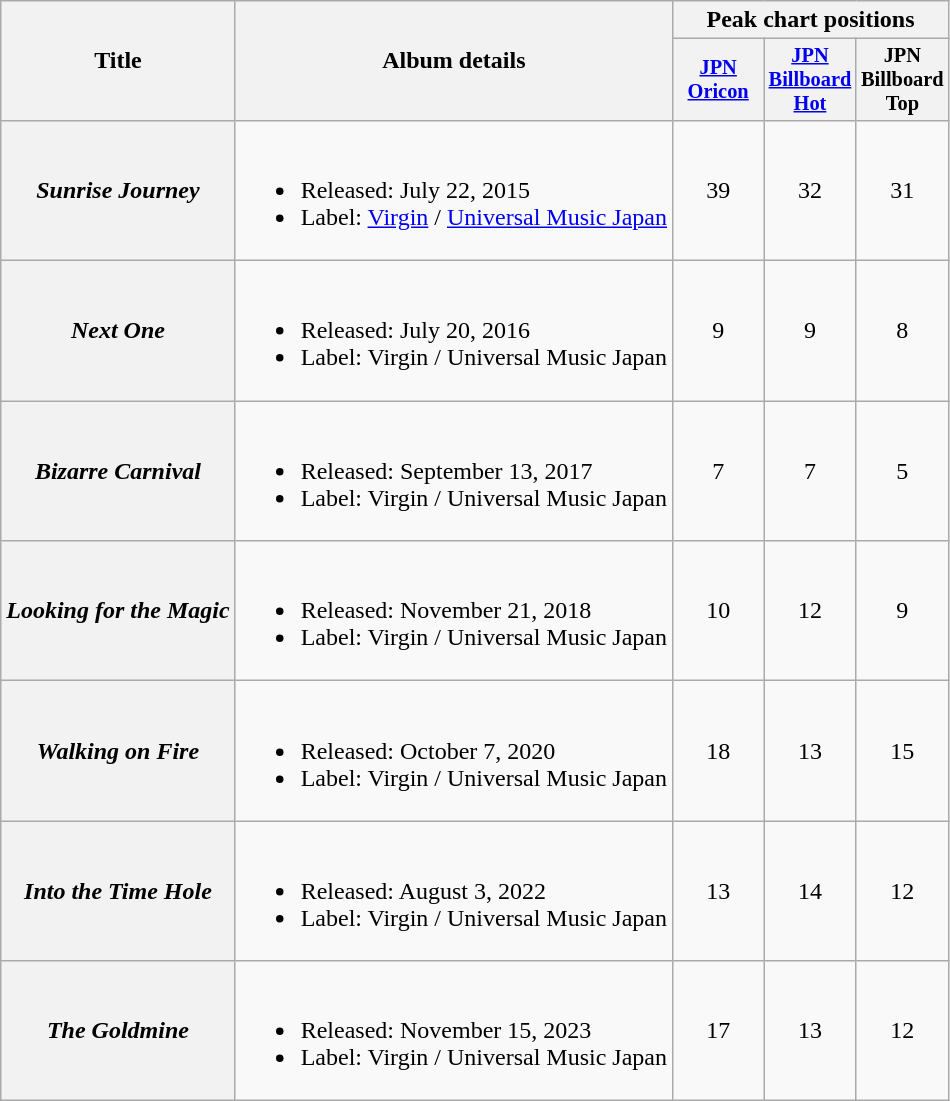<table class="wikitable plainrowheaders">
<tr>
<th scope="col" rowspan="2">Title</th>
<th scope="col" rowspan="2">Album details</th>
<th scope="col" colspan="3">Peak chart positions</th>
</tr>
<tr>
<th scope="col" style="width:4em;font-size:85%"><a href='#'>JPN<br>Oricon</a><br></th>
<th scope="col" style="width:4em;font-size:85%"><a href='#'>JPN<br>Billboard<br>Hot</a><br></th>
<th scope="col" style="width:4em;font-size:85%">JPN<br>Billboard<br>Top<br></th>
</tr>
<tr>
<th scope="row"><em>Sunrise Journey</em></th>
<td><br><ul><li>Released: July 22, 2015</li><li>Label: <a href='#'>Virgin</a> / <a href='#'>Universal Music Japan</a></li></ul></td>
<td align="center">39</td>
<td align="center">32</td>
<td align="center">31</td>
</tr>
<tr>
<th scope="row"><em>Next One</em></th>
<td><br><ul><li>Released: July 20, 2016</li><li>Label: Virgin / Universal Music Japan</li></ul></td>
<td align="center">9</td>
<td align="center">9</td>
<td align="center">8</td>
</tr>
<tr>
<th scope="row"><em>Bizarre Carnival</em></th>
<td><br><ul><li>Released: September 13, 2017</li><li>Label: Virgin / Universal Music Japan</li></ul></td>
<td align="center">7</td>
<td align="center">7</td>
<td align="center">5</td>
</tr>
<tr>
<th scope="row"><em>Looking for the Magic</em></th>
<td><br><ul><li>Released: November 21, 2018</li><li>Label: Virgin / Universal Music Japan</li></ul></td>
<td align="center">10</td>
<td align="center">12</td>
<td align="center">9</td>
</tr>
<tr>
<th scope="row"><em>Walking on Fire</em></th>
<td><br><ul><li>Released: October 7, 2020</li><li>Label: Virgin / Universal Music Japan</li></ul></td>
<td align="center">18</td>
<td align="center">13</td>
<td align="center">15</td>
</tr>
<tr>
<th scope="row"><em>Into the Time Hole</em></th>
<td><br><ul><li>Released: August 3, 2022</li><li>Label: Virgin / Universal Music Japan</li></ul></td>
<td align="center">13</td>
<td align="center">14</td>
<td align="center">12</td>
</tr>
<tr>
<th scope="row"><em>The Goldmine</em></th>
<td><br><ul><li>Released: November 15, 2023</li><li>Label: Virgin / Universal Music Japan</li></ul></td>
<td align="center">17</td>
<td align="center">13</td>
<td align="center">12</td>
</tr>
</table>
